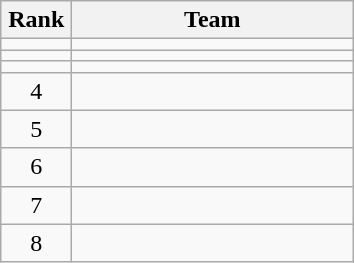<table class="wikitable">
<tr>
<th width=40>Rank</th>
<th width=180>Team</th>
</tr>
<tr>
<td align=center></td>
<td></td>
</tr>
<tr>
<td align=center></td>
<td></td>
</tr>
<tr>
<td align=center></td>
<td></td>
</tr>
<tr>
<td align=center>4</td>
<td></td>
</tr>
<tr>
<td align=center>5</td>
<td></td>
</tr>
<tr>
<td align=center>6</td>
<td></td>
</tr>
<tr>
<td align=center>7</td>
<td></td>
</tr>
<tr>
<td align=center>8</td>
<td></td>
</tr>
</table>
